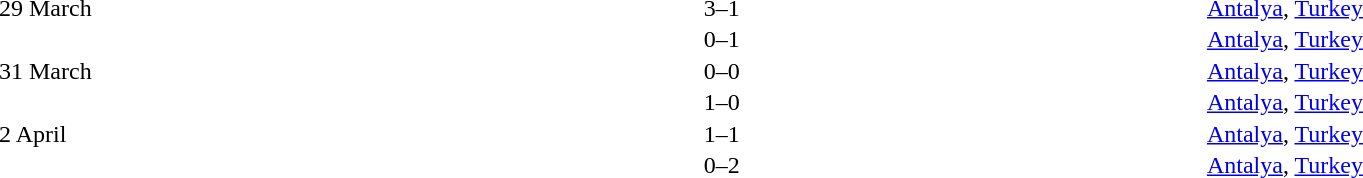<table cellspacing=1 width=85%>
<tr>
<th width=15%></th>
<th width=25%></th>
<th width=10%></th>
<th width=25%></th>
<th width=25%></th>
</tr>
<tr>
<td>29 March</td>
<td align=right></td>
<td align=center>3–1</td>
<td></td>
<td><a href='#'>Antalya</a>, <a href='#'>Turkey</a></td>
</tr>
<tr>
<td></td>
<td align=right></td>
<td align=center>0–1</td>
<td></td>
<td><a href='#'>Antalya</a>, <a href='#'>Turkey</a></td>
</tr>
<tr>
<td>31 March</td>
<td align=right></td>
<td align=center>0–0</td>
<td></td>
<td><a href='#'>Antalya</a>, <a href='#'>Turkey</a></td>
</tr>
<tr>
<td></td>
<td align=right></td>
<td align=center>1–0</td>
<td></td>
<td><a href='#'>Antalya</a>, <a href='#'>Turkey</a></td>
</tr>
<tr>
<td>2 April</td>
<td align=right></td>
<td align=center>1–1</td>
<td></td>
<td><a href='#'>Antalya</a>, <a href='#'>Turkey</a></td>
</tr>
<tr>
<td></td>
<td align=right></td>
<td align=center>0–2</td>
<td></td>
<td><a href='#'>Antalya</a>, <a href='#'>Turkey</a></td>
</tr>
</table>
